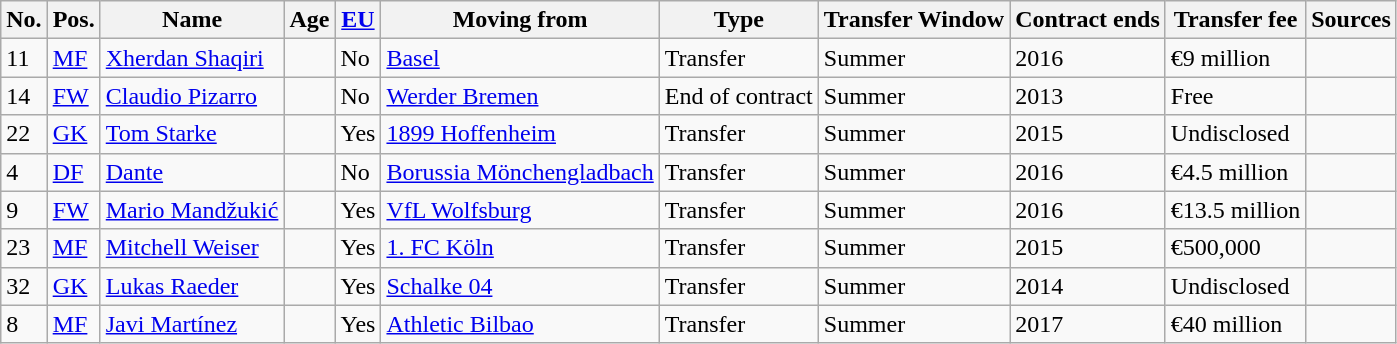<table class="wikitable">
<tr>
<th>No.</th>
<th>Pos.</th>
<th>Name</th>
<th>Age</th>
<th><a href='#'>EU</a></th>
<th>Moving from</th>
<th>Type</th>
<th>Transfer Window</th>
<th>Contract ends</th>
<th>Transfer fee</th>
<th>Sources</th>
</tr>
<tr>
<td>11</td>
<td><a href='#'>MF</a></td>
<td><a href='#'>Xherdan Shaqiri</a></td>
<td></td>
<td>No</td>
<td><a href='#'>Basel</a></td>
<td>Transfer</td>
<td>Summer</td>
<td>2016</td>
<td>€9 million</td>
<td></td>
</tr>
<tr>
<td>14</td>
<td><a href='#'>FW</a></td>
<td><a href='#'>Claudio Pizarro</a></td>
<td></td>
<td>No</td>
<td><a href='#'>Werder Bremen</a></td>
<td>End of contract</td>
<td>Summer</td>
<td>2013</td>
<td>Free</td>
<td></td>
</tr>
<tr>
<td>22</td>
<td><a href='#'>GK</a></td>
<td><a href='#'>Tom Starke</a></td>
<td></td>
<td>Yes</td>
<td><a href='#'>1899 Hoffenheim</a></td>
<td>Transfer</td>
<td>Summer</td>
<td>2015</td>
<td>Undisclosed</td>
<td></td>
</tr>
<tr>
<td>4</td>
<td><a href='#'>DF</a></td>
<td><a href='#'>Dante</a></td>
<td></td>
<td>No</td>
<td><a href='#'>Borussia Mönchengladbach</a></td>
<td>Transfer</td>
<td>Summer</td>
<td>2016</td>
<td>€4.5 million</td>
<td></td>
</tr>
<tr>
<td>9</td>
<td><a href='#'>FW</a></td>
<td><a href='#'>Mario Mandžukić</a></td>
<td></td>
<td>Yes</td>
<td><a href='#'>VfL Wolfsburg</a></td>
<td>Transfer</td>
<td>Summer</td>
<td>2016</td>
<td>€13.5 million</td>
<td></td>
</tr>
<tr>
<td>23</td>
<td><a href='#'>MF</a></td>
<td><a href='#'>Mitchell Weiser</a></td>
<td></td>
<td>Yes</td>
<td><a href='#'>1. FC Köln</a></td>
<td>Transfer</td>
<td>Summer</td>
<td>2015</td>
<td>€500,000</td>
<td></td>
</tr>
<tr>
<td>32</td>
<td><a href='#'>GK</a></td>
<td><a href='#'>Lukas Raeder</a></td>
<td></td>
<td>Yes</td>
<td><a href='#'>Schalke 04</a></td>
<td>Transfer</td>
<td>Summer</td>
<td>2014</td>
<td>Undisclosed</td>
<td></td>
</tr>
<tr>
<td>8</td>
<td><a href='#'>MF</a></td>
<td><a href='#'>Javi Martínez</a></td>
<td></td>
<td>Yes</td>
<td><a href='#'>Athletic Bilbao</a></td>
<td>Transfer</td>
<td>Summer</td>
<td>2017</td>
<td>€40 million</td>
<td></td>
</tr>
</table>
